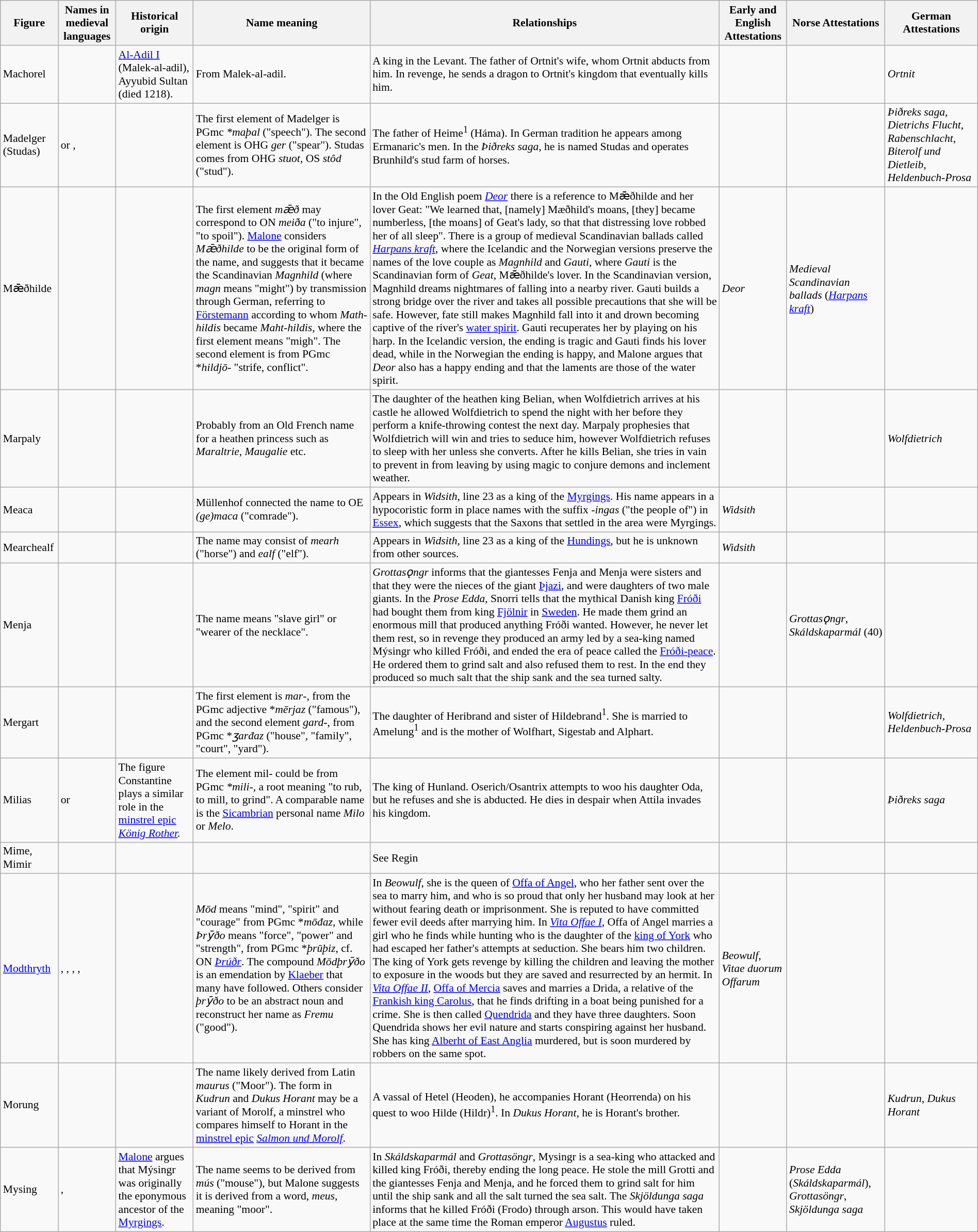<table class="wikitable sortable" style="font-size: 90%; width: 100%">
<tr>
<th>Figure</th>
<th>Names in medieval languages</th>
<th>Historical origin</th>
<th>Name meaning</th>
<th>Relationships</th>
<th>Early and English Attestations</th>
<th>Norse Attestations</th>
<th>German Attestations</th>
</tr>
<tr>
<td>Machorel</td>
<td></td>
<td><a href='#'>Al-Adil I</a> (Malek-al-adil), Ayyubid Sultan (died 1218).</td>
<td>From Malek-al-adil.</td>
<td>A king in the Levant. The father of Ortnit's wife, whom Ortnit abducts from him. In revenge, he sends a dragon to Ortnit's kingdom that eventually kills him.</td>
<td></td>
<td></td>
<td><em>Ortnit</em></td>
</tr>
<tr>
<td>Madelger (Studas)</td>
<td> or , </td>
<td></td>
<td>The first element of Madelger is PGmc <em>*maþal</em> ("speech"). The second element is OHG <em>ger</em> ("spear"). Studas comes from OHG <em>stuot</em>, OS <em>stôd</em> ("stud").</td>
<td>The father of Heime<sup>1</sup> (Háma). In German tradition he appears among Ermanaric's men. In the <em>Þiðreks saga</em>, he is named Studas and operates Brunhild's stud farm of horses.</td>
<td></td>
<td></td>
<td><em>Þiðreks saga</em>, <em>Dietrichs Flucht</em>, <em>Rabenschlacht</em>, <em>Biterolf und Dietleib</em>, <em>Heldenbuch-Prosa</em></td>
</tr>
<tr>
<td>Mǣðhilde</td>
<td></td>
<td></td>
<td>The first element <em>mǣð</em> may correspond to ON <em>meiða</em> ("to injure", "to spoil"). <a href='#'>Malone</a> considers <em>Mǣðhilde</em> to be the original form of the name, and suggests that it became the Scandinavian <em>Magnhild</em> (where <em>magn</em> means "might") by transmission through German, referring to <a href='#'>Förstemann</a> according to whom <em>Math-hildis</em> became <em>Maht-hildis</em>, where the first element means "migh". The second element is from PGmc *<em>hildjō</em>- "strife, conflict".</td>
<td>In the Old English poem <em><a href='#'>Deor</a></em> there is a reference to Mǣðhilde and her lover Geat: "We learned that, [namely] Mæðhild's moans, [they] became numberless, [the moans] of Geat's lady, so that that distressing love robbed her of all sleep". There is a group of medieval Scandinavian ballads called <em><a href='#'>Harpans kraft</a></em>, where the Icelandic and the Norwegian versions preserve the names of the love couple as <em>Magnhild</em> and <em>Gauti</em>, where <em>Gauti</em> is the Scandinavian form of <em>Geat</em>, Mǣðhilde's lover. In the Scandinavian version, Magnhild dreams nightmares of falling into a nearby river. Gauti builds a strong bridge over the river and takes all possible precautions that she will be safe. However, fate still makes Magnhild fall into it and drown becoming captive of the river's <a href='#'>water spirit</a>. Gauti recuperates her by playing on his harp. In the Icelandic version, the ending is tragic and Gauti finds his lover dead, while in the Norwegian the ending is happy, and Malone argues that <em>Deor</em> also has a happy ending and that the laments are those of the water spirit.</td>
<td><em>Deor</em></td>
<td><em>Medieval Scandinavian ballads</em> (<em><a href='#'>Harpans kraft</a></em>)</td>
<td></td>
</tr>
<tr>
<td>Marpaly</td>
<td></td>
<td></td>
<td>Probably from an Old French name for a heathen princess such as <em>Maraltrie</em>, <em>Maugalie</em> etc.</td>
<td>The daughter of the heathen king Belian, when Wolfdietrich arrives at his castle he allowed Wolfdietrich to spend the night with her before they perform a knife-throwing contest the next day. Marpaly prophesies that Wolfdietrich will win and tries to seduce him, however Wolfdietrich refuses to sleep with her unless she converts. After he kills Belian, she tries in vain to prevent in from leaving by using magic to conjure demons and inclement weather.</td>
<td></td>
<td></td>
<td><em>Wolfdietrich</em></td>
</tr>
<tr>
<td>Meaca</td>
<td></td>
<td></td>
<td>Müllenhof connected the name to OE <em>(ge)maca</em> ("comrade").</td>
<td>Appears in <em>Widsith</em>, line 23 as a king of the <a href='#'>Myrgings</a>. His name appears in a hypocoristic form in place names with the suffix -<em>ingas</em> ("the people of") in <a href='#'>Essex</a>, which suggests that the Saxons that settled in the area were Myrgings.</td>
<td><em>Widsith</em></td>
<td></td>
<td></td>
</tr>
<tr>
<td>Mearchealf</td>
<td></td>
<td></td>
<td>The name may consist of <em>mearh</em> ("horse") and <em>ealf</em> ("elf").</td>
<td>Appears in <em>Widsith</em>, line 23 as a king of the <a href='#'>Hundings</a>, but he is unknown from other sources.</td>
<td><em>Widsith</em></td>
<td></td>
<td></td>
</tr>
<tr>
<td>Menja</td>
<td></td>
<td></td>
<td>The name means "slave girl" or "wearer of the necklace".</td>
<td><em>Grottasǫngr</em> informs that the giantesses Fenja and Menja were sisters and that they were the nieces of the giant <a href='#'>Þjazi</a>, and were daughters of two male giants. In the <em>Prose Edda</em>, Snorri tells that the mythical Danish king <a href='#'>Fróði</a> had bought them from king <a href='#'>Fjölnir</a> in <a href='#'>Sweden</a>.  He made them grind an enormous mill that produced anything Fróði wanted. However, he never let them rest, so in revenge they produced an army led by a sea-king named Mýsingr who killed Fróði, and ended the era of peace called the <a href='#'>Fróði-peace</a>. He ordered them to grind salt and also refused them to rest. In the end they produced so much salt that the ship sank and the sea turned salty.</td>
<td></td>
<td><em>Grottasǫngr</em>, <em>Skáldskaparmál</em> (40)</td>
<td></td>
</tr>
<tr>
<td>Mergart</td>
<td></td>
<td></td>
<td>The first element is <em>mar</em>-, from the PGmc adjective *<em>mērjaz</em> ("famous"), and the second element <em>gard</em>-, from PGmc *<em>ʒarđaz</em> ("house", "family", "court", "yard").</td>
<td>The daughter of Heribrand and sister of Hildebrand<sup>1</sup>. She is married to Amelung<sup>1</sup> and is the mother of Wolfhart, Sigestab and Alphart.</td>
<td></td>
<td></td>
<td><em>Wolfdietrich</em>, <em>Heldenbuch-Prosa</em></td>
</tr>
<tr>
<td>Milias</td>
<td> or </td>
<td>The figure Constantine plays a similar role in the <a href='#'>minstrel epic</a> <em><a href='#'>König Rother</a>.</em></td>
<td>The element mil- could be from PGmc <em>*mili-</em>, a root meaning "to rub, to mill, to grind". A comparable name is the <a href='#'>Sicambrian</a> personal name <em>Milo</em> or <em>Melo</em>.</td>
<td>The king of Hunland. Oserich/Osantrix attempts to woo his daughter Oda, but he refuses and she is abducted. He dies in despair when Attila invades his kingdom.</td>
<td></td>
<td></td>
<td><em>Þiðreks saga</em></td>
</tr>
<tr>
<td>Mime, Mimir</td>
<td></td>
<td></td>
<td></td>
<td>See Regin</td>
<td></td>
<td></td>
<td></td>
</tr>
<tr>
<td><a href='#'>Modthryth</a></td>
<td>, , , , </td>
<td></td>
<td><em>Mōd</em> means "mind", "spirit" and "courage" from PGmc *<em>mōđaz</em>, while <em>Þrȳðo</em> means "force", "power" and "strength", from PGmc *<em>þrūþiz</em>, cf. ON <em><a href='#'>Þrúðr</a></em>. The compound <em>Mōdþrȳðo</em> is an emendation by <a href='#'>Klaeber</a> that many have followed. Others consider <em>þrȳðo</em> to be an abstract noun and reconstruct her name as <em>Fremu</em> ("good").</td>
<td>In <em>Beowulf</em>, she is the queen of <a href='#'>Offa of Angel</a>, who her father sent over the sea to marry him, and who is so proud that only her husband may look at her without fearing death or imprisonment. She is reputed to have committed fewer evil deeds after marrying him. In <em><a href='#'>Vita Offae I</a></em>, Offa of Angel marries a girl who he finds while hunting who is the daughter of the <a href='#'>king of York</a> who had escaped her father's attempts at seduction. She bears him two children. The king of York gets revenge by killing the children and leaving the mother to exposure in the woods but they are saved and resurrected by an hermit. In <em><a href='#'>Vita Offae II</a></em>, <a href='#'>Offa of Mercia</a> saves and marries a Drida, a relative of the <a href='#'>Frankish king Carolus</a>, that he finds drifting in a boat being punished for a crime. She is then called <a href='#'>Quendrida</a> and they have three daughters. Soon Quendrida shows her evil nature and starts conspiring against her husband. She has king <a href='#'>Alberht of East Anglia</a> murdered, but is soon murdered by robbers on the same spot.</td>
<td><em>Beowulf</em>, <em>Vitae duorum Offarum</em></td>
<td></td>
<td></td>
</tr>
<tr>
<td>Morung</td>
<td></td>
<td></td>
<td>The name likely derived from Latin <em>maurus</em> ("Moor"). The form in <em>Kudrun</em> and <em>Dukus Horant</em> may be a variant of Morolf, a minstrel who compares himself to Horant in the <a href='#'>minstrel epic</a> <em><a href='#'>Salmon und Morolf</a></em>.</td>
<td>A vassal of Hetel (Heoden), he accompanies Horant (Heorrenda) on his quest to woo Hilde (Hildr)<sup>1</sup>. In <em>Dukus Horant</em>, he is Horant's brother.</td>
<td></td>
<td></td>
<td><em>Kudrun</em>, <em>Dukus Horant</em></td>
</tr>
<tr>
<td>Mysing</td>
<td>, </td>
<td><a href='#'>Malone</a> argues that Mýsingr was originally the eponymous ancestor of the <a href='#'>Myrgings</a>.</td>
<td>The name seems to be derived from <em>mús</em> ("mouse"), but Malone suggests it is derived from a word, <em>meus</em>, meaning "moor".</td>
<td>In <em>Skáldskaparmál</em> and <em>Grottasöngr</em>, Mysingr is a sea-king who attacked and killed king Fróði, thereby ending the long peace. He stole the mill Grotti and the giantesses Fenja and Menja, and he forced them to grind salt for him until the ship sank and all the salt turned the sea salt. The <em>Skjöldunga saga</em> informs that he killed Fróði (Frodo) through arson. This would have taken place at the same time the Roman emperor <a href='#'>Augustus</a> ruled.</td>
<td></td>
<td><em>Prose Edda</em> (<em>Skáldskaparmál</em>), <em>Grottasöngr</em>, <em>Skjöldunga saga</em></td>
<td></td>
</tr>
</table>
